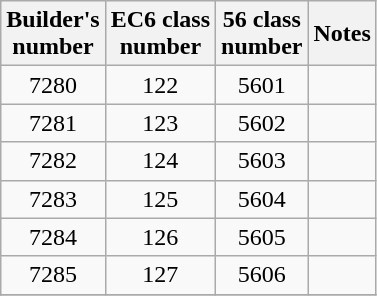<table cellpadding="2">
<tr>
<td><br><table class="wikitable sortable">
<tr>
<th>Builder's<br>number</th>
<th>EC6 class<br>number</th>
<th>56 class<br>number</th>
<th>Notes</th>
</tr>
<tr>
<td align=center>7280</td>
<td align=center>122</td>
<td align=center>5601</td>
<td></td>
</tr>
<tr>
<td align=center>7281</td>
<td align=center>123</td>
<td align=center>5602</td>
<td></td>
</tr>
<tr>
<td align=center>7282</td>
<td align=center>124</td>
<td align=center>5603</td>
<td></td>
</tr>
<tr>
<td align=center>7283</td>
<td align=center>125</td>
<td align=center>5604</td>
<td></td>
</tr>
<tr>
<td align=center>7284</td>
<td align=center>126</td>
<td align=center>5605</td>
<td></td>
</tr>
<tr>
<td align=center>7285</td>
<td align=center>127</td>
<td align=center>5606</td>
<td></td>
</tr>
<tr>
</tr>
</table>
</td>
</tr>
</table>
